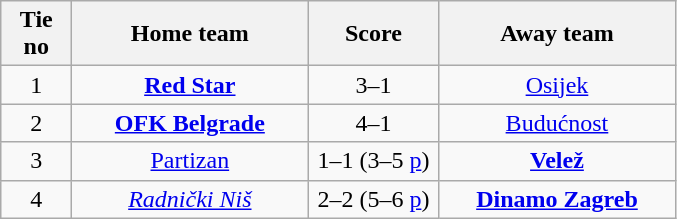<table class="wikitable" style="text-align: center">
<tr>
<th width=40>Tie no</th>
<th width=150>Home team</th>
<th width=80>Score</th>
<th width=150>Away team</th>
</tr>
<tr>
<td>1</td>
<td><strong><a href='#'>Red Star</a></strong></td>
<td>3–1</td>
<td><a href='#'>Osijek</a></td>
</tr>
<tr>
<td>2</td>
<td><strong><a href='#'>OFK Belgrade</a></strong></td>
<td>4–1</td>
<td><a href='#'>Budućnost</a></td>
</tr>
<tr>
<td>3</td>
<td><a href='#'>Partizan</a></td>
<td>1–1 (3–5 <a href='#'>p</a>)</td>
<td><strong><a href='#'>Velež</a></strong></td>
</tr>
<tr>
<td>4</td>
<td><em><a href='#'>Radnički Niš</a></em></td>
<td>2–2 (5–6 <a href='#'>p</a>)</td>
<td><strong><a href='#'>Dinamo Zagreb</a></strong></td>
</tr>
</table>
